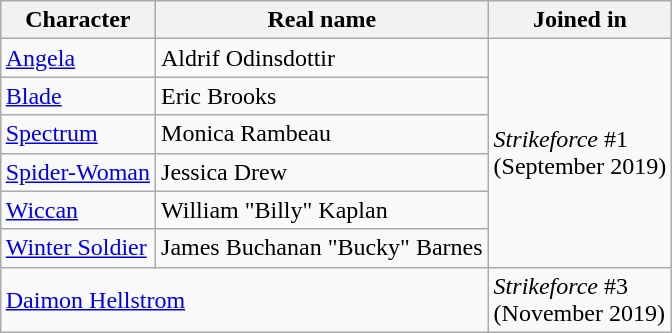<table class="wikitable collapsible" style="margin:1em auto 1em auto;">
<tr>
<th scope="col">Character</th>
<th scope="col">Real name</th>
<th scope="col">Joined in</th>
</tr>
<tr>
<td><a href='#'>Angela</a></td>
<td>Aldrif Odinsdottir</td>
<td rowspan="6"><em>Strikeforce</em> #1<br>(September 2019)</td>
</tr>
<tr>
<td><a href='#'>Blade</a></td>
<td>Eric Brooks</td>
</tr>
<tr>
<td><a href='#'>Spectrum</a></td>
<td>Monica Rambeau</td>
</tr>
<tr>
<td><a href='#'>Spider-Woman</a></td>
<td>Jessica Drew</td>
</tr>
<tr>
<td><a href='#'>Wiccan</a></td>
<td>William "Billy" Kaplan</td>
</tr>
<tr>
<td><a href='#'>Winter Soldier</a></td>
<td>James Buchanan "Bucky" Barnes</td>
</tr>
<tr>
<td colspan="2"><a href='#'>Daimon Hellstrom</a></td>
<td><em>Strikeforce</em> #3<br>(November 2019)</td>
</tr>
</table>
